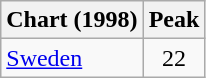<table class="wikitable">
<tr>
<th align="left">Chart (1998)</th>
<th align="center">Peak</th>
</tr>
<tr>
<td align="left"><a href='#'>Sweden</a></td>
<td align="center">22</td>
</tr>
</table>
